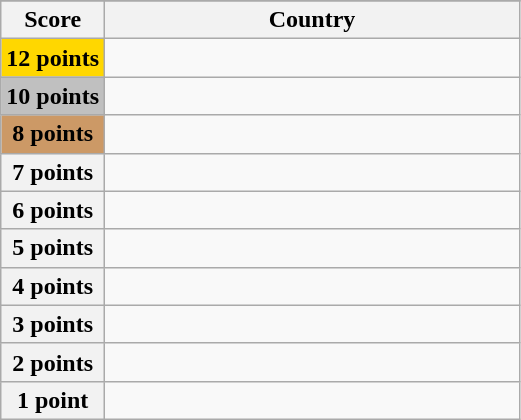<table class="wikitable">
<tr>
</tr>
<tr>
<th scope="col" width="20%">Score</th>
<th scope="col">Country</th>
</tr>
<tr>
<th scope="row" style="background:gold">12 points</th>
<td></td>
</tr>
<tr>
<th scope="row" style="background:silver">10 points</th>
<td></td>
</tr>
<tr>
<th scope="row" style="background:#CC9966">8 points</th>
<td></td>
</tr>
<tr>
<th scope="row">7 points</th>
<td></td>
</tr>
<tr>
<th scope="row">6 points</th>
<td></td>
</tr>
<tr>
<th scope="row">5 points</th>
<td></td>
</tr>
<tr>
<th scope="row">4 points</th>
<td></td>
</tr>
<tr>
<th scope="row">3 points</th>
<td></td>
</tr>
<tr>
<th scope="row">2 points</th>
<td></td>
</tr>
<tr>
<th scope="row">1 point</th>
<td></td>
</tr>
</table>
